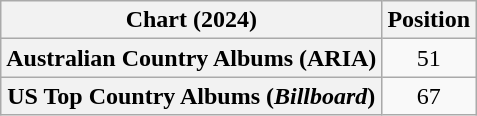<table class="wikitable sortable plainrowheaders" style="text-align:center">
<tr>
<th scope="col">Chart (2024)</th>
<th scope="col">Position</th>
</tr>
<tr>
<th scope="row">Australian Country Albums (ARIA)</th>
<td>51</td>
</tr>
<tr>
<th scope="row">US Top Country Albums (<em>Billboard</em>)</th>
<td>67</td>
</tr>
</table>
